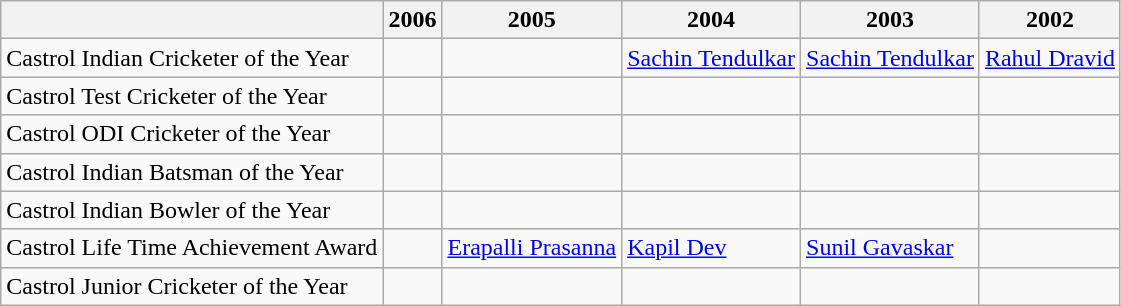<table class="wikitable">
<tr>
<th></th>
<th>2006</th>
<th>2005</th>
<th>2004</th>
<th>2003</th>
<th>2002</th>
</tr>
<tr>
<td>Castrol Indian Cricketer of the Year</td>
<td></td>
<td></td>
<td><a href='#'>Sachin Tendulkar</a></td>
<td><a href='#'>Sachin Tendulkar</a></td>
<td><a href='#'>Rahul Dravid</a></td>
</tr>
<tr>
<td>Castrol Test Cricketer of the Year</td>
<td></td>
<td></td>
<td></td>
<td></td>
<td></td>
</tr>
<tr>
<td>Castrol ODI Cricketer of the Year</td>
<td></td>
<td></td>
<td></td>
<td></td>
<td></td>
</tr>
<tr>
<td>Castrol Indian Batsman of the Year</td>
<td></td>
<td></td>
<td></td>
<td></td>
<td></td>
</tr>
<tr>
<td>Castrol Indian Bowler of the Year</td>
<td></td>
<td></td>
<td></td>
<td></td>
<td></td>
</tr>
<tr>
<td>Castrol Life Time Achievement Award</td>
<td></td>
<td><a href='#'>Erapalli Prasanna</a></td>
<td><a href='#'>Kapil Dev</a></td>
<td><a href='#'>Sunil Gavaskar</a></td>
<td></td>
</tr>
<tr>
<td>Castrol Junior Cricketer of the Year</td>
<td></td>
<td></td>
<td></td>
<td></td>
<td></td>
</tr>
</table>
